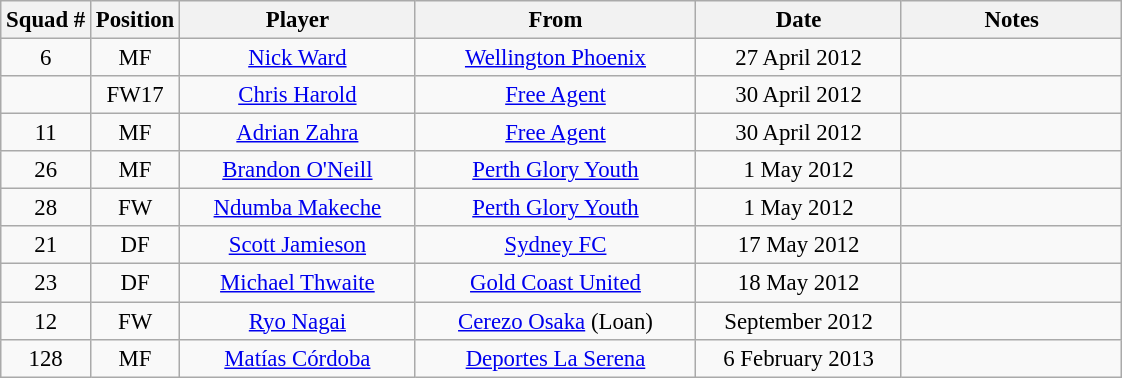<table class="wikitable sortable" style="text-align:center; font-size:95%;">
<tr>
<th>Squad #</th>
<th>Position</th>
<th width=150>Player</th>
<th width=180>From</th>
<th width=130>Date</th>
<th width=140>Notes</th>
</tr>
<tr>
<td>6</td>
<td>MF</td>
<td> <a href='#'>Nick Ward</a></td>
<td> <a href='#'>Wellington Phoenix</a></td>
<td>27 April 2012</td>
<td></td>
</tr>
<tr>
<td></td>
<td>FW17</td>
<td> <a href='#'>Chris Harold</a></td>
<td><a href='#'>Free Agent</a></td>
<td>30 April 2012</td>
<td></td>
</tr>
<tr>
<td>11</td>
<td>MF</td>
<td> <a href='#'>Adrian Zahra</a></td>
<td><a href='#'>Free Agent</a></td>
<td>30 April 2012</td>
<td></td>
</tr>
<tr>
<td>26</td>
<td>MF</td>
<td> <a href='#'>Brandon O'Neill</a></td>
<td> <a href='#'>Perth Glory Youth</a></td>
<td>1 May 2012</td>
<td></td>
</tr>
<tr>
<td>28</td>
<td>FW</td>
<td> <a href='#'>Ndumba Makeche</a></td>
<td> <a href='#'>Perth Glory Youth</a></td>
<td>1 May 2012</td>
<td></td>
</tr>
<tr>
<td>21</td>
<td>DF</td>
<td> <a href='#'>Scott Jamieson</a></td>
<td> <a href='#'>Sydney FC</a></td>
<td>17 May 2012</td>
<td></td>
</tr>
<tr>
<td>23</td>
<td>DF</td>
<td> <a href='#'>Michael Thwaite</a></td>
<td> <a href='#'>Gold Coast United</a></td>
<td>18 May 2012</td>
<td></td>
</tr>
<tr>
<td>12</td>
<td>FW</td>
<td> <a href='#'>Ryo Nagai</a></td>
<td> <a href='#'>Cerezo Osaka</a> (Loan)</td>
<td>September 2012</td>
<td></td>
</tr>
<tr>
<td>128</td>
<td>MF</td>
<td> <a href='#'>Matías Córdoba</a></td>
<td> <a href='#'>Deportes La Serena</a></td>
<td>6 February 2013</td>
<td></td>
</tr>
</table>
